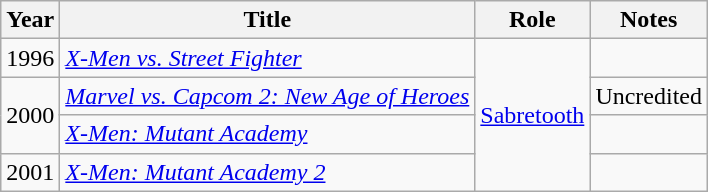<table class="wikitable sortable">
<tr>
<th>Year</th>
<th>Title</th>
<th>Role</th>
<th>Notes</th>
</tr>
<tr>
<td>1996</td>
<td><em><a href='#'>X-Men vs. Street Fighter</a></em></td>
<td rowspan=4><a href='#'>Sabretooth</a></td>
<td></td>
</tr>
<tr>
<td rowspan=2>2000</td>
<td><em><a href='#'>Marvel vs. Capcom 2: New Age of Heroes</a></em></td>
<td>Uncredited</td>
</tr>
<tr>
<td><em><a href='#'>X-Men: Mutant Academy</a></em></td>
<td></td>
</tr>
<tr>
<td>2001</td>
<td><em><a href='#'>X-Men: Mutant Academy 2</a></em></td>
<td></td>
</tr>
</table>
